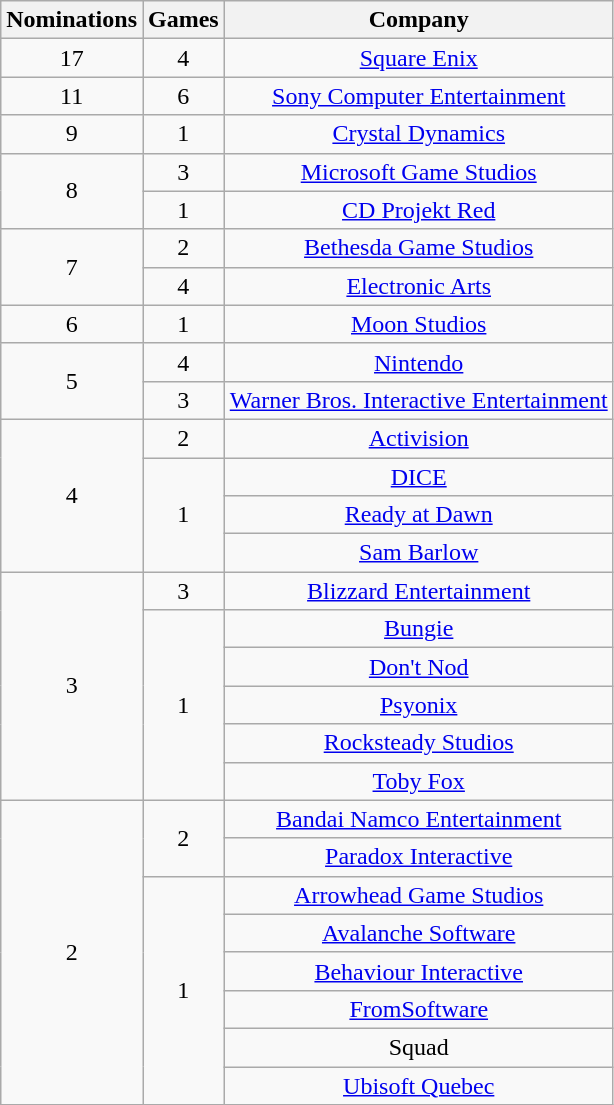<table class="wikitable floatright" rowspan="2" style="text-align:center;" background: #f6e39c;>
<tr>
<th scope="col">Nominations</th>
<th scope="col">Games</th>
<th scope="col">Company</th>
</tr>
<tr>
<td>17</td>
<td>4</td>
<td><a href='#'>Square Enix</a></td>
</tr>
<tr>
<td>11</td>
<td>6</td>
<td><a href='#'>Sony Computer Entertainment</a></td>
</tr>
<tr>
<td>9</td>
<td>1</td>
<td><a href='#'>Crystal Dynamics</a></td>
</tr>
<tr>
<td rowspan=2>8</td>
<td>3</td>
<td><a href='#'>Microsoft Game Studios</a></td>
</tr>
<tr>
<td>1</td>
<td><a href='#'>CD Projekt Red</a></td>
</tr>
<tr>
<td rowspan=2>7</td>
<td>2</td>
<td><a href='#'>Bethesda Game Studios</a></td>
</tr>
<tr>
<td>4</td>
<td><a href='#'>Electronic Arts</a></td>
</tr>
<tr>
<td>6</td>
<td>1</td>
<td><a href='#'>Moon Studios</a></td>
</tr>
<tr>
<td rowspan="2">5</td>
<td>4</td>
<td><a href='#'>Nintendo</a></td>
</tr>
<tr>
<td>3</td>
<td><a href='#'>Warner Bros. Interactive Entertainment</a></td>
</tr>
<tr>
<td rowspan=4>4</td>
<td>2</td>
<td><a href='#'>Activision</a></td>
</tr>
<tr>
<td rowspan=3>1</td>
<td><a href='#'>DICE</a></td>
</tr>
<tr>
<td><a href='#'>Ready at Dawn</a></td>
</tr>
<tr>
<td><a href='#'>Sam Barlow</a></td>
</tr>
<tr>
<td rowspan=6>3</td>
<td>3</td>
<td><a href='#'>Blizzard Entertainment</a></td>
</tr>
<tr>
<td rowspan=5>1</td>
<td><a href='#'>Bungie</a></td>
</tr>
<tr>
<td><a href='#'>Don't Nod</a></td>
</tr>
<tr>
<td><a href='#'>Psyonix</a></td>
</tr>
<tr>
<td><a href='#'>Rocksteady Studios</a></td>
</tr>
<tr>
<td><a href='#'>Toby Fox</a></td>
</tr>
<tr>
<td rowspan=8>2</td>
<td rowspan=2>2</td>
<td><a href='#'>Bandai Namco Entertainment</a></td>
</tr>
<tr>
<td><a href='#'>Paradox Interactive</a></td>
</tr>
<tr>
<td rowspan=6>1</td>
<td><a href='#'>Arrowhead Game Studios</a></td>
</tr>
<tr>
<td><a href='#'>Avalanche Software</a></td>
</tr>
<tr>
<td><a href='#'>Behaviour Interactive</a></td>
</tr>
<tr>
<td><a href='#'>FromSoftware</a></td>
</tr>
<tr>
<td>Squad</td>
</tr>
<tr>
<td><a href='#'>Ubisoft Quebec</a></td>
</tr>
</table>
